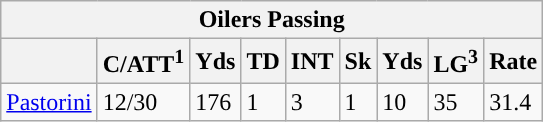<table class="wikitable">
<tr>
<th colspan="9">Oilers Passing</th>
</tr>
<tr>
<th></th>
<th>C/ATT<sup>1</sup></th>
<th>Yds</th>
<th>TD</th>
<th>INT</th>
<th>Sk</th>
<th>Yds</th>
<th>LG<sup>3</sup></th>
<th>Rate</th>
</tr>
<tr>
<td><a href='#'>Pastorini</a></td>
<td>12/30</td>
<td>176</td>
<td>1</td>
<td>3</td>
<td>1</td>
<td>10</td>
<td>35</td>
<td>31.4</td>
</tr>
</table>
